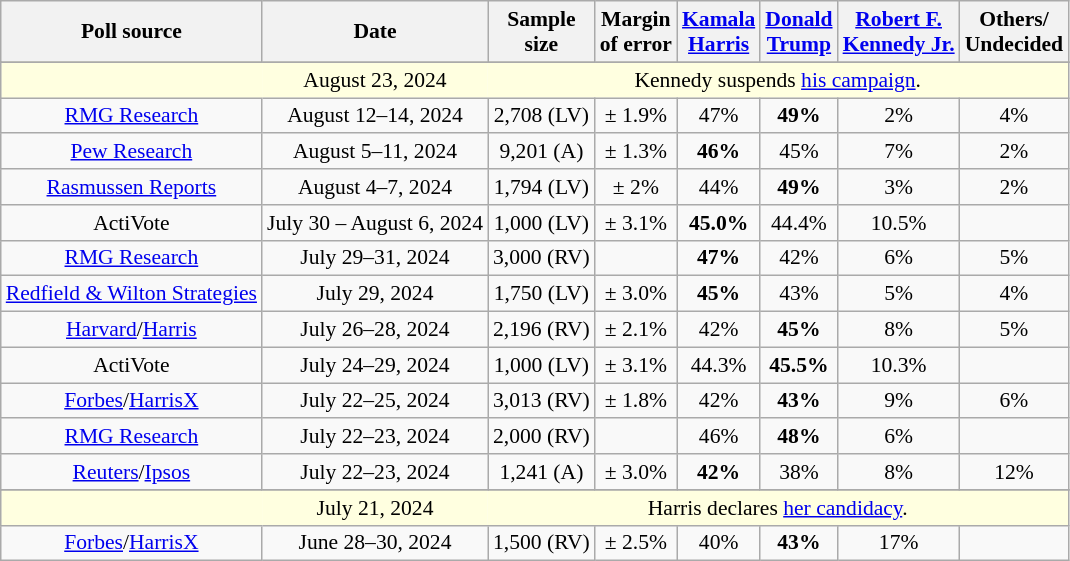<table class="wikitable sortable mw-datatable" style="text-align:center;font-size:90%;line-height:17px">
<tr>
<th>Poll source</th>
<th>Date</th>
<th>Sample<br>size</th>
<th>Margin<br>of error</th>
<th class="unsortable"><a href='#'>Kamala<br>Harris</a><br><small></small></th>
<th class="unsortable"><a href='#'>Donald<br>Trump</a><br><small></small></th>
<th class="unsortable"><a href='#'>Robert F.<br>Kennedy Jr.</a><br><small></small></th>
<th class="unsortable">Others/<br>Undecided</th>
</tr>
<tr>
</tr>
<tr style="background:lightyellow;">
<td style="border-right-style:hidden; background:lightyellow;"></td>
<td style="border-right-style:hidden; " data-sort-value="2024-07-21">August 23, 2024</td>
<td colspan="6">Kennedy suspends <a href='#'>his campaign</a>.</td>
</tr>
<tr>
<td><a href='#'>RMG Research</a></td>
<td>August 12–14, 2024</td>
<td>2,708 (LV)</td>
<td>± 1.9%</td>
<td>47%</td>
<td><strong>49%</strong></td>
<td>2%</td>
<td>4%</td>
</tr>
<tr>
<td><a href='#'>Pew Research</a></td>
<td>August 5–11, 2024</td>
<td>9,201 (A)</td>
<td>± 1.3%</td>
<td><strong>46%</strong></td>
<td>45%</td>
<td>7%</td>
<td>2%</td>
</tr>
<tr>
<td><a href='#'>Rasmussen Reports</a></td>
<td>August 4–7, 2024</td>
<td>1,794 (LV)</td>
<td>± 2%</td>
<td>44%</td>
<td><strong>49%</strong></td>
<td>3%</td>
<td>2%</td>
</tr>
<tr>
<td>ActiVote</td>
<td>July 30 – August 6, 2024</td>
<td>1,000 (LV)</td>
<td>± 3.1%</td>
<td><strong>45.0%</strong></td>
<td>44.4%</td>
<td>10.5%</td>
<td></td>
</tr>
<tr>
<td><a href='#'>RMG Research</a></td>
<td>July 29–31, 2024</td>
<td>3,000 (RV)</td>
<td></td>
<td><strong>47%</strong></td>
<td>42%</td>
<td>6%</td>
<td>5%</td>
</tr>
<tr>
<td><a href='#'>Redfield & Wilton Strategies</a></td>
<td>July 29, 2024</td>
<td>1,750 (LV)</td>
<td>± 3.0%</td>
<td><strong>45%</strong></td>
<td>43%</td>
<td>5%</td>
<td>4%</td>
</tr>
<tr>
<td><a href='#'>Harvard</a>/<a href='#'>Harris</a></td>
<td>July 26–28, 2024</td>
<td>2,196 (RV)</td>
<td>± 2.1%</td>
<td>42%</td>
<td><strong>45%</strong></td>
<td>8%</td>
<td>5%</td>
</tr>
<tr>
<td>ActiVote</td>
<td>July 24–29, 2024</td>
<td>1,000 (LV)</td>
<td>± 3.1%</td>
<td>44.3%</td>
<td><strong>45.5%</strong></td>
<td>10.3%</td>
<td></td>
</tr>
<tr>
<td><a href='#'>Forbes</a>/<a href='#'>HarrisX</a></td>
<td>July 22–25, 2024</td>
<td>3,013 (RV)</td>
<td>± 1.8%</td>
<td>42%</td>
<td><strong>43%</strong></td>
<td>9%</td>
<td>6%</td>
</tr>
<tr>
<td><a href='#'>RMG Research</a></td>
<td>July 22–23, 2024</td>
<td>2,000 (RV)</td>
<td></td>
<td>46%</td>
<td><strong>48%</strong></td>
<td>6%</td>
<td></td>
</tr>
<tr>
<td><a href='#'>Reuters</a>/<a href='#'>Ipsos</a></td>
<td>July 22–23, 2024</td>
<td>1,241 (A)</td>
<td>± 3.0%</td>
<td><strong>42%</strong></td>
<td>38%</td>
<td>8%</td>
<td>12%</td>
</tr>
<tr>
</tr>
<tr style="background:lightyellow;">
<td style="border-right-style:hidden; background:lightyellow;"></td>
<td style="border-right-style:hidden; " data-sort-value="2024-07-21">July 21, 2024</td>
<td colspan="6">Harris declares <a href='#'>her candidacy</a>.</td>
</tr>
<tr>
<td><a href='#'>Forbes</a>/<a href='#'>HarrisX</a></td>
<td>June 28–30, 2024</td>
<td>1,500 (RV)</td>
<td>± 2.5%</td>
<td>40%</td>
<td><strong>43%</strong></td>
<td>17%</td>
<td></td>
</tr>
</table>
